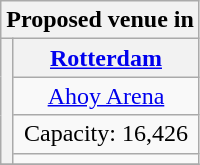<table class="wikitable" style="text-align:center">
<tr>
<th colspan="3">Proposed venue in </th>
</tr>
<tr>
<th rowspan="4" colspan="2"></th>
<th><a href='#'>Rotterdam</a></th>
</tr>
<tr>
<td><a href='#'>Ahoy Arena</a></td>
</tr>
<tr>
<td>Capacity: 16,426</td>
</tr>
<tr>
<td></td>
</tr>
<tr>
</tr>
</table>
